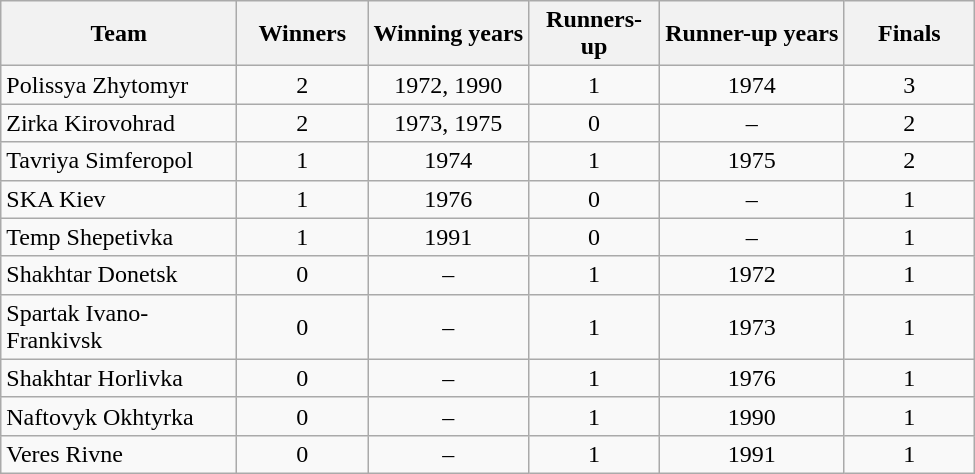<table class="wikitable sortable" border="1">
<tr>
<th width=150>Team</th>
<th width=80>Winners</th>
<th class="unsortable">Winning years</th>
<th width=80>Runners-up</th>
<th class="unsortable">Runner-up years</th>
<th width=80>Finals</th>
</tr>
<tr>
<td>Polissya Zhytomyr</td>
<td align=center>2</td>
<td align=center>1972, 1990</td>
<td align=center>1</td>
<td align=center>1974</td>
<td align=center>3</td>
</tr>
<tr>
<td>Zirka Kirovohrad</td>
<td align=center>2</td>
<td align=center>1973, 1975</td>
<td align=center>0</td>
<td align=center>–</td>
<td align=center>2</td>
</tr>
<tr>
<td>Tavriya Simferopol</td>
<td align=center>1</td>
<td align=center>1974</td>
<td align=center>1</td>
<td align=center>1975</td>
<td align=center>2</td>
</tr>
<tr>
<td>SKA Kiev</td>
<td align=center>1</td>
<td align=center>1976</td>
<td align=center>0</td>
<td align=center>–</td>
<td align=center>1</td>
</tr>
<tr>
<td>Temp Shepetivka</td>
<td align=center>1</td>
<td align=center>1991</td>
<td align=center>0</td>
<td align=center>–</td>
<td align=center>1</td>
</tr>
<tr>
<td>Shakhtar Donetsk</td>
<td align=center>0</td>
<td align=center>–</td>
<td align=center>1</td>
<td align=center>1972</td>
<td align=center>1</td>
</tr>
<tr>
<td>Spartak Ivano-Frankivsk</td>
<td align=center>0</td>
<td align=center>–</td>
<td align=center>1</td>
<td align=center>1973</td>
<td align=center>1</td>
</tr>
<tr>
<td>Shakhtar Horlivka</td>
<td align=center>0</td>
<td align=center>–</td>
<td align=center>1</td>
<td align=center>1976</td>
<td align=center>1</td>
</tr>
<tr>
<td>Naftovyk Okhtyrka</td>
<td align=center>0</td>
<td align=center>–</td>
<td align=center>1</td>
<td align=center>1990</td>
<td align=center>1</td>
</tr>
<tr>
<td>Veres Rivne</td>
<td align=center>0</td>
<td align=center>–</td>
<td align=center>1</td>
<td align=center>1991</td>
<td align=center>1</td>
</tr>
</table>
